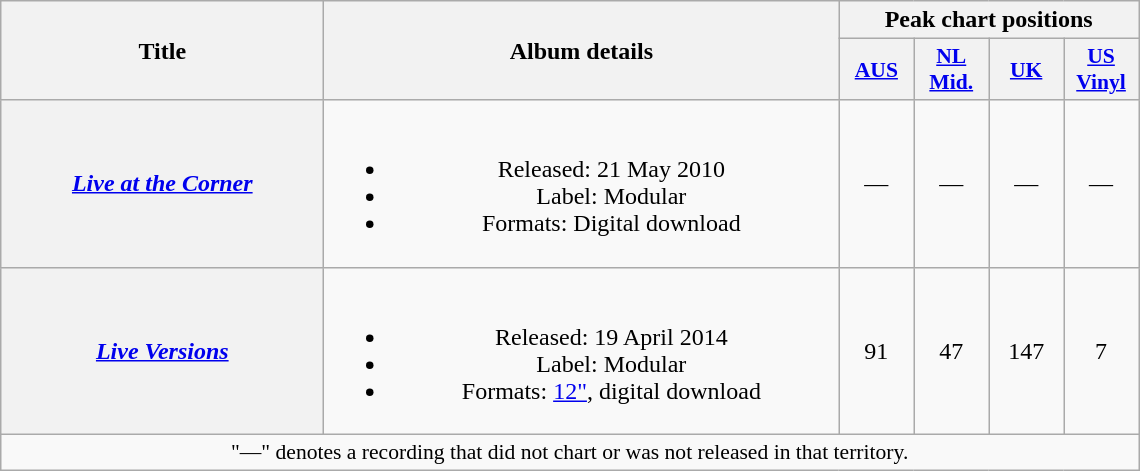<table class="wikitable plainrowheaders" style="text-align:center;" border="1">
<tr>
<th scope="col" rowspan="2" style="width:13em;">Title</th>
<th scope="col" rowspan="2" style="width:21em;">Album details</th>
<th scope="col" colspan="4">Peak chart positions</th>
</tr>
<tr>
<th scope="col" style="width:3em;font-size:90%;"><a href='#'>AUS</a><br></th>
<th scope="col" style="width:3em;font-size:90%;"><a href='#'>NL<br>Mid.</a><br></th>
<th scope="col" style="width:3em;font-size:90%;"><a href='#'>UK</a><br></th>
<th scope="col" style="width:3em;font-size:90%;"><a href='#'>US<br>Vinyl</a><br></th>
</tr>
<tr>
<th scope="row"><em><a href='#'>Live at the Corner</a></em></th>
<td><br><ul><li>Released: 21 May 2010 </li><li>Label: Modular</li><li>Formats: Digital download</li></ul></td>
<td>—</td>
<td>—</td>
<td>—</td>
<td>—</td>
</tr>
<tr>
<th scope="row"><em><a href='#'>Live Versions</a></em></th>
<td><br><ul><li>Released: 19 April 2014 </li><li>Label: Modular </li><li>Formats: <a href='#'>12"</a>, digital download</li></ul></td>
<td>91</td>
<td>47</td>
<td>147</td>
<td>7</td>
</tr>
<tr>
<td colspan="6" style="font-size:90%">"—" denotes a recording that did not chart or was not released in that territory.</td>
</tr>
</table>
